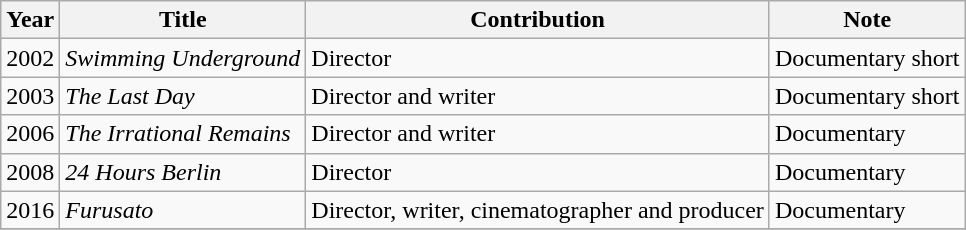<table class="wikitable sortable">
<tr>
<th>Year</th>
<th>Title</th>
<th>Contribution</th>
<th>Note</th>
</tr>
<tr>
<td>2002</td>
<td><em>Swimming Underground</em></td>
<td>Director</td>
<td>Documentary short</td>
</tr>
<tr>
<td>2003</td>
<td><em>The Last Day</em></td>
<td>Director and writer</td>
<td>Documentary short</td>
</tr>
<tr>
<td>2006</td>
<td><em>The Irrational Remains</em></td>
<td>Director and writer</td>
<td>Documentary</td>
</tr>
<tr>
<td>2008</td>
<td><em>24 Hours Berlin</em></td>
<td>Director</td>
<td>Documentary</td>
</tr>
<tr>
<td>2016</td>
<td><em>Furusato</em></td>
<td>Director, writer, cinematographer and producer</td>
<td>Documentary</td>
</tr>
<tr>
</tr>
</table>
